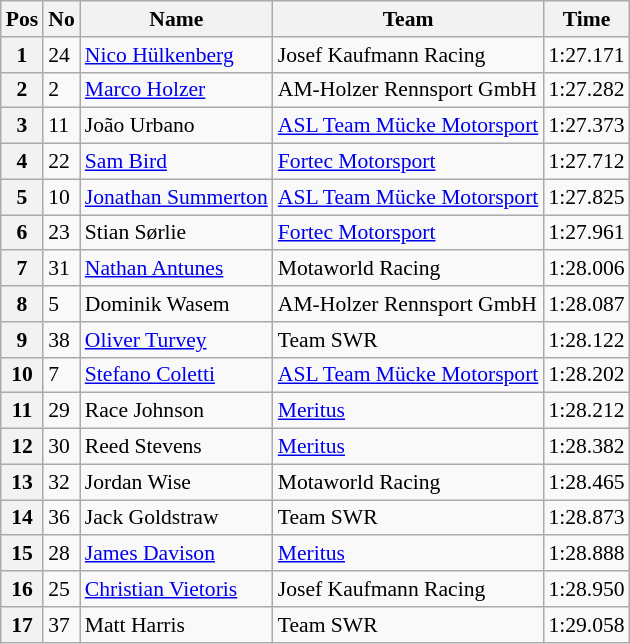<table class="wikitable" style="font-size: 90%">
<tr>
<th>Pos</th>
<th>No</th>
<th>Name</th>
<th>Team</th>
<th>Time</th>
</tr>
<tr>
<th>1</th>
<td>24</td>
<td> <a href='#'>Nico Hülkenberg</a></td>
<td>Josef Kaufmann Racing</td>
<td>1:27.171</td>
</tr>
<tr>
<th>2</th>
<td>2</td>
<td> <a href='#'>Marco Holzer</a></td>
<td>AM-Holzer Rennsport GmbH</td>
<td>1:27.282</td>
</tr>
<tr>
<th>3</th>
<td>11</td>
<td> João Urbano</td>
<td><a href='#'>ASL Team Mücke Motorsport</a></td>
<td>1:27.373</td>
</tr>
<tr>
<th>4</th>
<td>22</td>
<td> <a href='#'>Sam Bird</a></td>
<td><a href='#'>Fortec Motorsport</a></td>
<td>1:27.712</td>
</tr>
<tr>
<th>5</th>
<td>10</td>
<td> <a href='#'>Jonathan Summerton</a></td>
<td><a href='#'>ASL Team Mücke Motorsport</a></td>
<td>1:27.825</td>
</tr>
<tr>
<th>6</th>
<td>23</td>
<td> Stian Sørlie</td>
<td><a href='#'>Fortec Motorsport</a></td>
<td>1:27.961</td>
</tr>
<tr>
<th>7</th>
<td>31</td>
<td> <a href='#'>Nathan Antunes</a></td>
<td>Motaworld Racing</td>
<td>1:28.006</td>
</tr>
<tr>
<th>8</th>
<td>5</td>
<td> Dominik Wasem</td>
<td>AM-Holzer Rennsport GmbH</td>
<td>1:28.087</td>
</tr>
<tr>
<th>9</th>
<td>38</td>
<td> <a href='#'>Oliver Turvey</a></td>
<td>Team SWR</td>
<td>1:28.122</td>
</tr>
<tr>
<th>10</th>
<td>7</td>
<td> <a href='#'>Stefano Coletti</a></td>
<td><a href='#'>ASL Team Mücke Motorsport</a></td>
<td>1:28.202</td>
</tr>
<tr>
<th>11</th>
<td>29</td>
<td> Race Johnson</td>
<td><a href='#'>Meritus</a></td>
<td>1:28.212</td>
</tr>
<tr>
<th>12</th>
<td>30</td>
<td> Reed Stevens</td>
<td><a href='#'>Meritus</a></td>
<td>1:28.382</td>
</tr>
<tr>
<th>13</th>
<td>32</td>
<td> Jordan Wise</td>
<td>Motaworld Racing</td>
<td>1:28.465</td>
</tr>
<tr>
<th>14</th>
<td>36</td>
<td> Jack Goldstraw</td>
<td>Team SWR</td>
<td>1:28.873</td>
</tr>
<tr>
<th>15</th>
<td>28</td>
<td> <a href='#'>James Davison</a></td>
<td><a href='#'>Meritus</a></td>
<td>1:28.888</td>
</tr>
<tr>
<th>16</th>
<td>25</td>
<td> <a href='#'>Christian Vietoris</a></td>
<td>Josef Kaufmann Racing</td>
<td>1:28.950</td>
</tr>
<tr>
<th>17</th>
<td>37</td>
<td> Matt Harris</td>
<td>Team SWR</td>
<td>1:29.058</td>
</tr>
</table>
